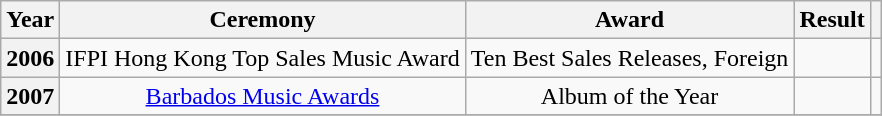<table class="wikitable plainrowheaders" style="text-align:center;">
<tr>
<th scope="col">Year</th>
<th scope="col">Ceremony</th>
<th scope="col">Award</th>
<th scope="col">Result</th>
<th scope="col"></th>
</tr>
<tr>
<th scope rowspan="1">2006</th>
<td>IFPI Hong Kong Top Sales Music Award</td>
<td>Ten Best Sales Releases, Foreign</td>
<td></td>
<td></td>
</tr>
<tr>
<th scope rowspan="1">2007</th>
<td><a href='#'>Barbados Music Awards</a></td>
<td>Album of the Year</td>
<td></td>
<td></td>
</tr>
<tr>
</tr>
</table>
